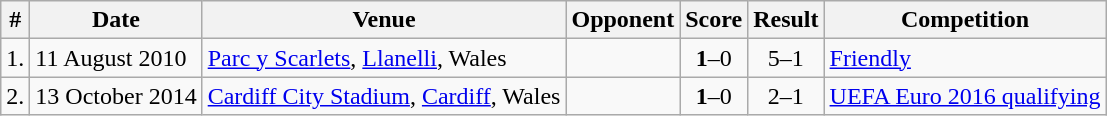<table class="wikitable sortable">
<tr>
<th>#</th>
<th>Date</th>
<th>Venue</th>
<th>Opponent</th>
<th>Score</th>
<th>Result</th>
<th>Competition</th>
</tr>
<tr>
<td>1.</td>
<td>11 August 2010</td>
<td><a href='#'>Parc y Scarlets</a>, <a href='#'>Llanelli</a>, Wales</td>
<td></td>
<td style="text-align:center;"><strong>1</strong>–0</td>
<td style="text-align:center;">5–1</td>
<td><a href='#'>Friendly</a></td>
</tr>
<tr>
<td>2.</td>
<td>13 October 2014</td>
<td><a href='#'>Cardiff City Stadium</a>, <a href='#'>Cardiff</a>, Wales</td>
<td></td>
<td style="text-align:center;"><strong>1</strong>–0</td>
<td style="text-align:center;">2–1</td>
<td><a href='#'>UEFA Euro 2016 qualifying</a></td>
</tr>
</table>
